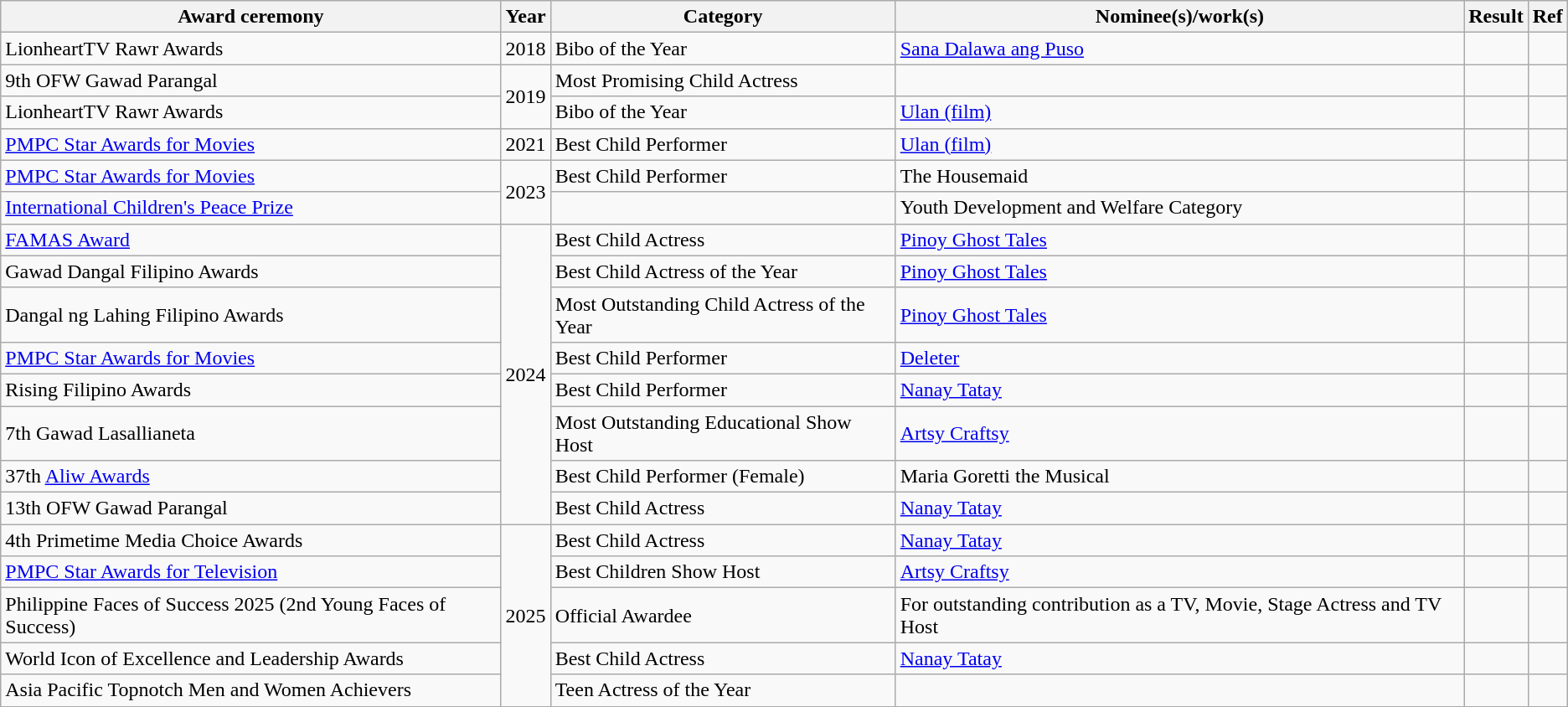<table class="wikitable sortable">
<tr>
<th>Award ceremony</th>
<th>Year</th>
<th>Category</th>
<th>Nominee(s)/work(s)</th>
<th>Result</th>
<th>Ref</th>
</tr>
<tr>
<td>LionheartTV Rawr Awards</td>
<td>2018</td>
<td>Bibo of the Year</td>
<td><a href='#'>Sana Dalawa ang Puso</a></td>
<td></td>
<td align="center"></td>
</tr>
<tr>
<td>9th OFW Gawad Parangal</td>
<td rowspan="2">2019</td>
<td>Most Promising Child Actress</td>
<td></td>
<td></td>
<td></td>
</tr>
<tr>
<td>LionheartTV Rawr Awards</td>
<td>Bibo of the Year</td>
<td><a href='#'>Ulan (film)</a></td>
<td></td>
<td align="center"></td>
</tr>
<tr>
<td><a href='#'>PMPC Star Awards for Movies</a></td>
<td>2021</td>
<td>Best Child Performer</td>
<td><a href='#'>Ulan (film)</a></td>
<td></td>
<td align="center"></td>
</tr>
<tr>
<td><a href='#'>PMPC Star Awards for Movies</a></td>
<td rowspan="2">2023</td>
<td>Best Child Performer</td>
<td>The Housemaid</td>
<td></td>
<td align="center"></td>
</tr>
<tr>
<td><a href='#'>International Children's Peace Prize</a></td>
<td></td>
<td>Youth Development and Welfare Category</td>
<td></td>
<td align="center"></td>
</tr>
<tr>
<td><a href='#'>FAMAS Award</a></td>
<td rowspan="8">2024</td>
<td>Best Child Actress</td>
<td><a href='#'>Pinoy Ghost Tales</a></td>
<td></td>
<td align="center"></td>
</tr>
<tr>
<td>Gawad Dangal Filipino Awards</td>
<td>Best Child Actress of the Year</td>
<td><a href='#'>Pinoy Ghost Tales</a></td>
<td></td>
<td align="center"></td>
</tr>
<tr>
<td>Dangal ng Lahing Filipino Awards</td>
<td>Most Outstanding Child Actress of the Year</td>
<td><a href='#'>Pinoy Ghost Tales</a></td>
<td></td>
<td align="center"></td>
</tr>
<tr>
<td><a href='#'>PMPC Star Awards for Movies</a></td>
<td>Best Child Performer</td>
<td><a href='#'>Deleter</a></td>
<td></td>
<td align="center"></td>
</tr>
<tr>
<td>Rising Filipino Awards</td>
<td>Best Child Performer</td>
<td><a href='#'>Nanay Tatay</a></td>
<td></td>
<td align="center"></td>
</tr>
<tr>
<td>7th Gawad Lasallianeta</td>
<td>Most Outstanding Educational Show Host</td>
<td><a href='#'>Artsy Craftsy</a></td>
<td></td>
<td></td>
</tr>
<tr>
<td>37th <a href='#'>Aliw Awards</a></td>
<td>Best Child Performer (Female)</td>
<td>Maria Goretti the Musical</td>
<td></td>
<td align="center"></td>
</tr>
<tr>
<td>13th OFW Gawad Parangal</td>
<td>Best Child Actress</td>
<td><a href='#'>Nanay Tatay</a></td>
<td></td>
<td align="center"></td>
</tr>
<tr>
<td>4th Primetime Media Choice Awards</td>
<td rowspan="5">2025</td>
<td>Best Child Actress</td>
<td><a href='#'>Nanay Tatay</a></td>
<td></td>
<td align="center"></td>
</tr>
<tr>
<td><a href='#'>PMPC Star Awards for Television</a></td>
<td>Best Children Show Host</td>
<td><a href='#'>Artsy Craftsy</a></td>
<td></td>
<td align="center"></td>
</tr>
<tr>
<td>Philippine Faces of Success 2025 (2nd Young Faces of Success)</td>
<td>Official Awardee</td>
<td>For outstanding contribution as a TV, Movie, Stage Actress and TV Host</td>
<td></td>
<td align="center"></td>
</tr>
<tr>
<td>World Icon of Excellence and Leadership Awards</td>
<td>Best Child Actress</td>
<td><a href='#'>Nanay Tatay</a></td>
<td></td>
<td></td>
</tr>
<tr>
<td>Asia Pacific Topnotch Men and Women Achievers</td>
<td>Teen Actress of the Year</td>
<td></td>
<td></td>
<td></td>
</tr>
<tr>
</tr>
</table>
